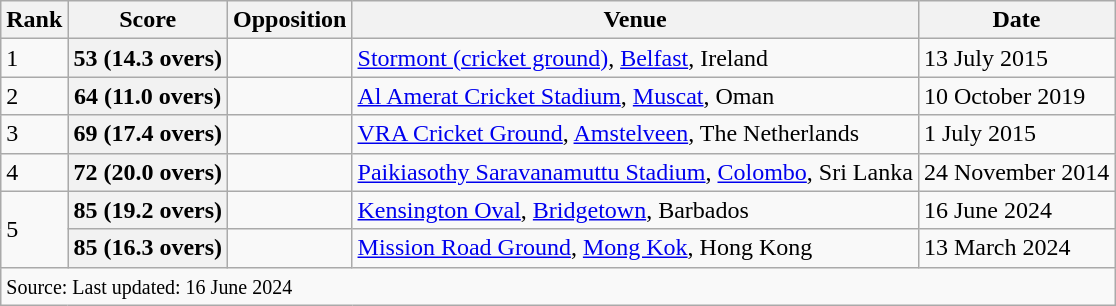<table class="wikitable">
<tr>
<th>Rank</th>
<th>Score</th>
<th>Opposition</th>
<th>Venue</th>
<th>Date</th>
</tr>
<tr>
<td>1</td>
<th>53 (14.3 overs)</th>
<td></td>
<td><a href='#'>Stormont (cricket ground)</a>, <a href='#'>Belfast</a>, Ireland</td>
<td>13 July 2015</td>
</tr>
<tr>
<td>2</td>
<th>64 (11.0 overs)</th>
<td></td>
<td><a href='#'>Al Amerat Cricket Stadium</a>, <a href='#'>Muscat</a>, Oman</td>
<td>10 October 2019</td>
</tr>
<tr>
<td>3</td>
<th>69 (17.4 overs)</th>
<td></td>
<td><a href='#'>VRA Cricket Ground</a>, <a href='#'>Amstelveen</a>, The Netherlands</td>
<td>1 July 2015</td>
</tr>
<tr>
<td>4</td>
<th>72 (20.0 overs)</th>
<td></td>
<td><a href='#'>Paikiasothy Saravanamuttu Stadium</a>, <a href='#'>Colombo</a>, Sri Lanka</td>
<td>24 November 2014</td>
</tr>
<tr>
<td rowspan=2>5</td>
<th>85 (19.2 overs)</th>
<td></td>
<td><a href='#'>Kensington Oval</a>, <a href='#'>Bridgetown</a>, Barbados</td>
<td>16 June 2024</td>
</tr>
<tr>
<th>85 (16.3 overs)</th>
<td></td>
<td><a href='#'>Mission Road Ground</a>, <a href='#'>Mong Kok</a>, Hong Kong</td>
<td>13 March 2024</td>
</tr>
<tr>
<td colspan="5" style="text-align:left;"><small>Source:  Last updated: 16 June 2024</small></td>
</tr>
</table>
